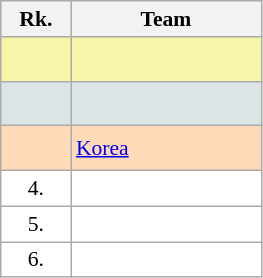<table class="wikitable" style="border:1px solid #aaa; font-size:90%;">
<tr style="background:#e4e4e4;">
<th style="border-bottom:1px solid #aaa; width:40px;">Rk.</th>
<th style="border-bottom:1px solid #aaa; width:120px;">Team</th>
</tr>
<tr style="background:#f7f6a8;">
<td style="text-align:center; height:23px;"></td>
<td><strong></strong></td>
</tr>
<tr style="background:#dce5e5;">
<td style="text-align:center; height:23px;"></td>
<td></td>
</tr>
<tr style="background:#ffdab9;">
<td style="text-align:center; height:23px;"></td>
<td> <a href='#'>Korea</a></td>
</tr>
<tr style="background:#fff;">
<td style="text-align:center;">4.</td>
<td></td>
</tr>
<tr style="background:#fff;">
<td style="text-align:center;">5.</td>
<td></td>
</tr>
<tr style="background:#fff;">
<td style="text-align:center;">6.</td>
<td></td>
</tr>
</table>
